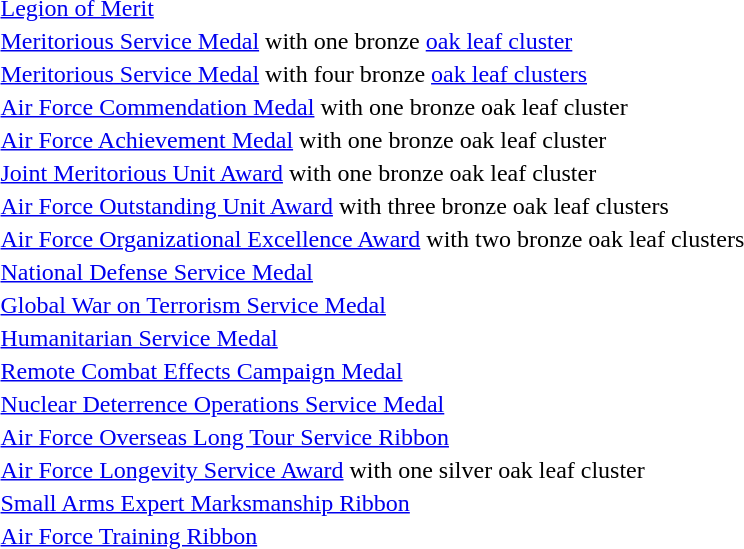<table>
<tr>
<td></td>
<td><a href='#'>Legion of Merit</a></td>
</tr>
<tr>
<td></td>
<td><a href='#'>Meritorious Service Medal</a> with one bronze <a href='#'>oak leaf cluster</a></td>
</tr>
<tr>
<td></td>
<td><a href='#'>Meritorious Service Medal</a> with four bronze <a href='#'>oak leaf clusters</a></td>
</tr>
<tr>
<td></td>
<td><a href='#'>Air Force Commendation Medal</a> with one bronze oak leaf cluster</td>
</tr>
<tr>
<td></td>
<td><a href='#'>Air Force Achievement Medal</a> with one bronze oak leaf cluster</td>
</tr>
<tr>
<td></td>
<td><a href='#'>Joint Meritorious Unit Award</a> with one bronze oak leaf cluster</td>
</tr>
<tr>
<td></td>
<td><a href='#'>Air Force Outstanding Unit Award</a> with three bronze oak leaf clusters</td>
</tr>
<tr>
<td></td>
<td><a href='#'>Air Force Organizational Excellence Award</a> with two bronze oak leaf clusters</td>
</tr>
<tr>
<td></td>
<td><a href='#'>National Defense Service Medal</a></td>
</tr>
<tr>
<td></td>
<td><a href='#'>Global War on Terrorism Service Medal</a></td>
</tr>
<tr>
<td></td>
<td><a href='#'>Humanitarian Service Medal</a></td>
</tr>
<tr>
<td></td>
<td><a href='#'>Remote Combat Effects Campaign Medal</a></td>
</tr>
<tr>
<td></td>
<td><a href='#'>Nuclear Deterrence Operations Service Medal</a></td>
</tr>
<tr>
<td></td>
<td><a href='#'>Air Force Overseas Long Tour Service Ribbon</a></td>
</tr>
<tr>
<td></td>
<td><a href='#'>Air Force Longevity Service Award</a> with one silver oak leaf cluster</td>
</tr>
<tr>
<td></td>
<td><a href='#'>Small Arms Expert Marksmanship Ribbon</a></td>
</tr>
<tr>
<td></td>
<td><a href='#'>Air Force Training Ribbon</a></td>
</tr>
</table>
